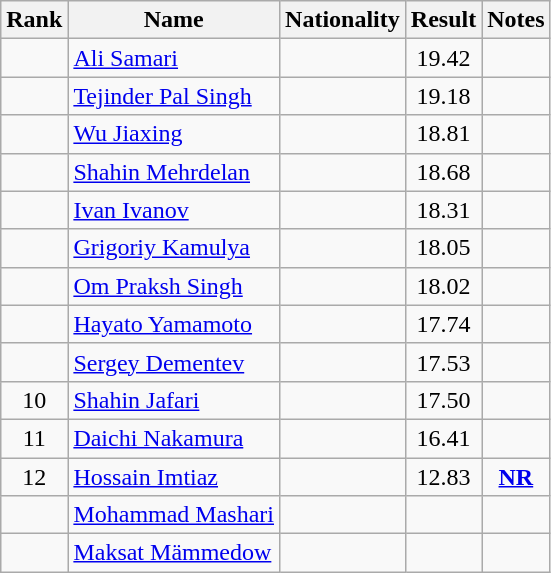<table class="wikitable sortable" style="text-align:center">
<tr>
<th>Rank</th>
<th>Name</th>
<th>Nationality</th>
<th>Result</th>
<th>Notes</th>
</tr>
<tr>
<td></td>
<td align=left><a href='#'>Ali Samari</a></td>
<td align=left></td>
<td>19.42</td>
<td></td>
</tr>
<tr>
<td></td>
<td align=left><a href='#'>Tejinder Pal Singh</a></td>
<td align=left></td>
<td>19.18</td>
<td></td>
</tr>
<tr>
<td></td>
<td align=left><a href='#'>Wu Jiaxing</a></td>
<td align=left></td>
<td>18.81</td>
<td></td>
</tr>
<tr>
<td></td>
<td align=left><a href='#'>Shahin Mehrdelan</a></td>
<td align=left></td>
<td>18.68</td>
<td></td>
</tr>
<tr>
<td></td>
<td align=left><a href='#'>Ivan Ivanov</a></td>
<td align=left></td>
<td>18.31</td>
<td></td>
</tr>
<tr>
<td></td>
<td align=left><a href='#'>Grigoriy Kamulya</a></td>
<td align=left></td>
<td>18.05</td>
<td></td>
</tr>
<tr>
<td></td>
<td align=left><a href='#'>Om Praksh Singh</a></td>
<td align=left></td>
<td>18.02</td>
<td></td>
</tr>
<tr>
<td></td>
<td align=left><a href='#'>Hayato Yamamoto</a></td>
<td align=left></td>
<td>17.74</td>
<td></td>
</tr>
<tr>
<td></td>
<td align=left><a href='#'>Sergey Dementev</a></td>
<td align=left></td>
<td>17.53</td>
<td></td>
</tr>
<tr>
<td>10</td>
<td align=left><a href='#'>Shahin Jafari</a></td>
<td align=left></td>
<td>17.50</td>
<td></td>
</tr>
<tr>
<td>11</td>
<td align=left><a href='#'>Daichi Nakamura</a></td>
<td align=left></td>
<td>16.41</td>
<td></td>
</tr>
<tr>
<td>12</td>
<td align=left><a href='#'>Hossain Imtiaz</a></td>
<td align=left></td>
<td>12.83</td>
<td><strong><a href='#'>NR</a></strong></td>
</tr>
<tr>
<td></td>
<td align=left><a href='#'>Mohammad Mashari</a></td>
<td align=left></td>
<td></td>
<td></td>
</tr>
<tr>
<td></td>
<td align=left><a href='#'>Maksat Mämmedow</a></td>
<td align=left></td>
<td></td>
<td></td>
</tr>
</table>
